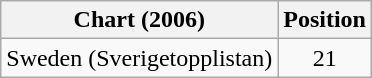<table class="wikitable">
<tr>
<th>Chart (2006)</th>
<th>Position</th>
</tr>
<tr>
<td>Sweden (Sverigetopplistan)</td>
<td style="text-align:center;">21</td>
</tr>
</table>
